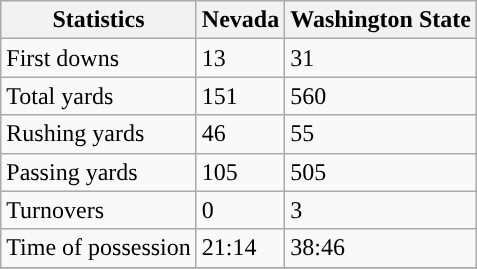<table class="wikitable">
<tr>
<th>Statistics</th>
<th>Nevada</th>
<th>Washington State</th>
</tr>
<tr>
<td>First downs</td>
<td>13</td>
<td>31</td>
</tr>
<tr>
<td>Total yards</td>
<td>151</td>
<td>560</td>
</tr>
<tr>
<td>Rushing yards</td>
<td>46</td>
<td>55</td>
</tr>
<tr>
<td>Passing yards</td>
<td>105</td>
<td>505</td>
</tr>
<tr>
<td>Turnovers</td>
<td>0</td>
<td>3</td>
</tr>
<tr>
<td>Time of possession</td>
<td>21:14</td>
<td>38:46</td>
</tr>
<tr>
</tr>
</table>
